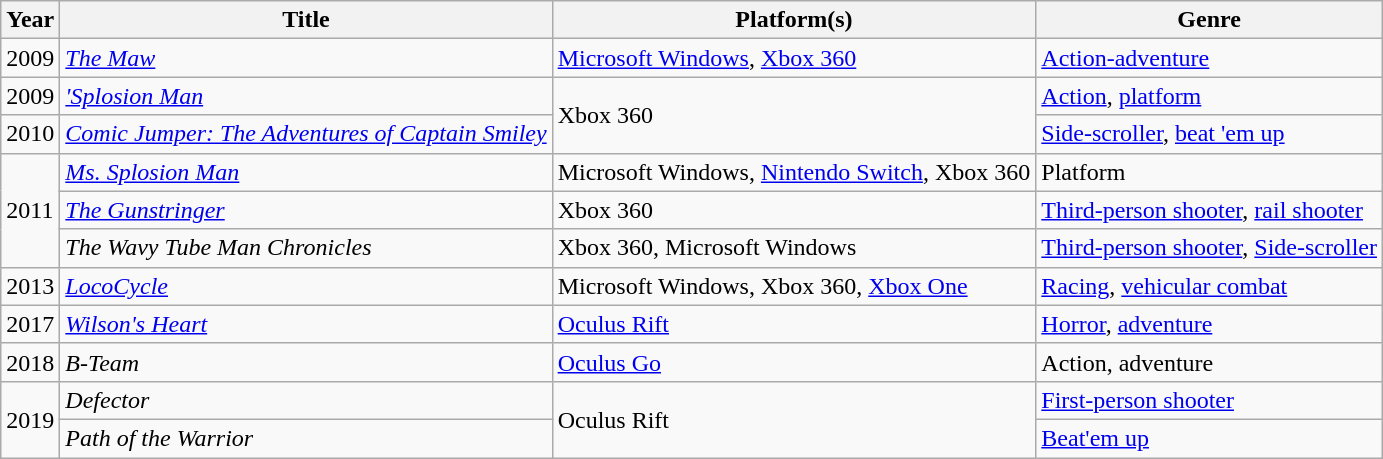<table class="wikitable sortable">
<tr>
<th>Year</th>
<th>Title</th>
<th>Platform(s)</th>
<th>Genre</th>
</tr>
<tr>
<td>2009</td>
<td><em><a href='#'>The Maw</a></em></td>
<td><a href='#'>Microsoft Windows</a>, <a href='#'>Xbox 360</a></td>
<td><a href='#'>Action-adventure</a></td>
</tr>
<tr>
<td>2009</td>
<td><em><a href='#'>'Splosion Man</a></em></td>
<td rowspan="2">Xbox 360</td>
<td><a href='#'>Action</a>, <a href='#'>platform</a></td>
</tr>
<tr>
<td>2010</td>
<td><em><a href='#'>Comic Jumper: The Adventures of Captain Smiley</a></em></td>
<td><a href='#'>Side-scroller</a>, <a href='#'>beat 'em up</a></td>
</tr>
<tr>
<td rowspan="3">2011</td>
<td><em><a href='#'>Ms. Splosion Man</a></em></td>
<td>Microsoft Windows, <a href='#'>Nintendo Switch</a>, Xbox 360</td>
<td>Platform</td>
</tr>
<tr>
<td><em><a href='#'>The Gunstringer</a></em></td>
<td>Xbox 360</td>
<td><a href='#'>Third-person shooter</a>, <a href='#'>rail shooter</a></td>
</tr>
<tr>
<td><em>The Wavy Tube Man Chronicles</em></td>
<td>Xbox 360, Microsoft Windows</td>
<td><a href='#'>Third-person shooter</a>, <a href='#'>Side-scroller</a></td>
</tr>
<tr>
<td>2013</td>
<td><em><a href='#'>LocoCycle</a></em></td>
<td>Microsoft Windows, Xbox 360, <a href='#'>Xbox One</a></td>
<td><a href='#'>Racing</a>, <a href='#'>vehicular combat</a></td>
</tr>
<tr>
<td>2017</td>
<td><em><a href='#'>Wilson's Heart</a></em></td>
<td><a href='#'>Oculus Rift</a></td>
<td><a href='#'>Horror</a>, <a href='#'>adventure</a></td>
</tr>
<tr>
<td>2018</td>
<td><em>B-Team</em></td>
<td><a href='#'>Oculus Go</a></td>
<td>Action, adventure</td>
</tr>
<tr>
<td rowspan="2">2019</td>
<td><em>Defector</em></td>
<td rowspan="2">Oculus Rift</td>
<td><a href='#'>First-person shooter</a></td>
</tr>
<tr>
<td><em>Path of the Warrior</em></td>
<td><a href='#'>Beat'em up</a></td>
</tr>
</table>
